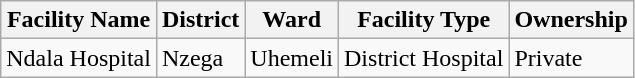<table class="wikitable sortable">
<tr>
<th>Facility Name</th>
<th>District</th>
<th>Ward</th>
<th>Facility Type</th>
<th>Ownership</th>
</tr>
<tr>
<td>Ndala Hospital</td>
<td>Nzega</td>
<td>Uhemeli</td>
<td>District Hospital</td>
<td>Private</td>
</tr>
</table>
